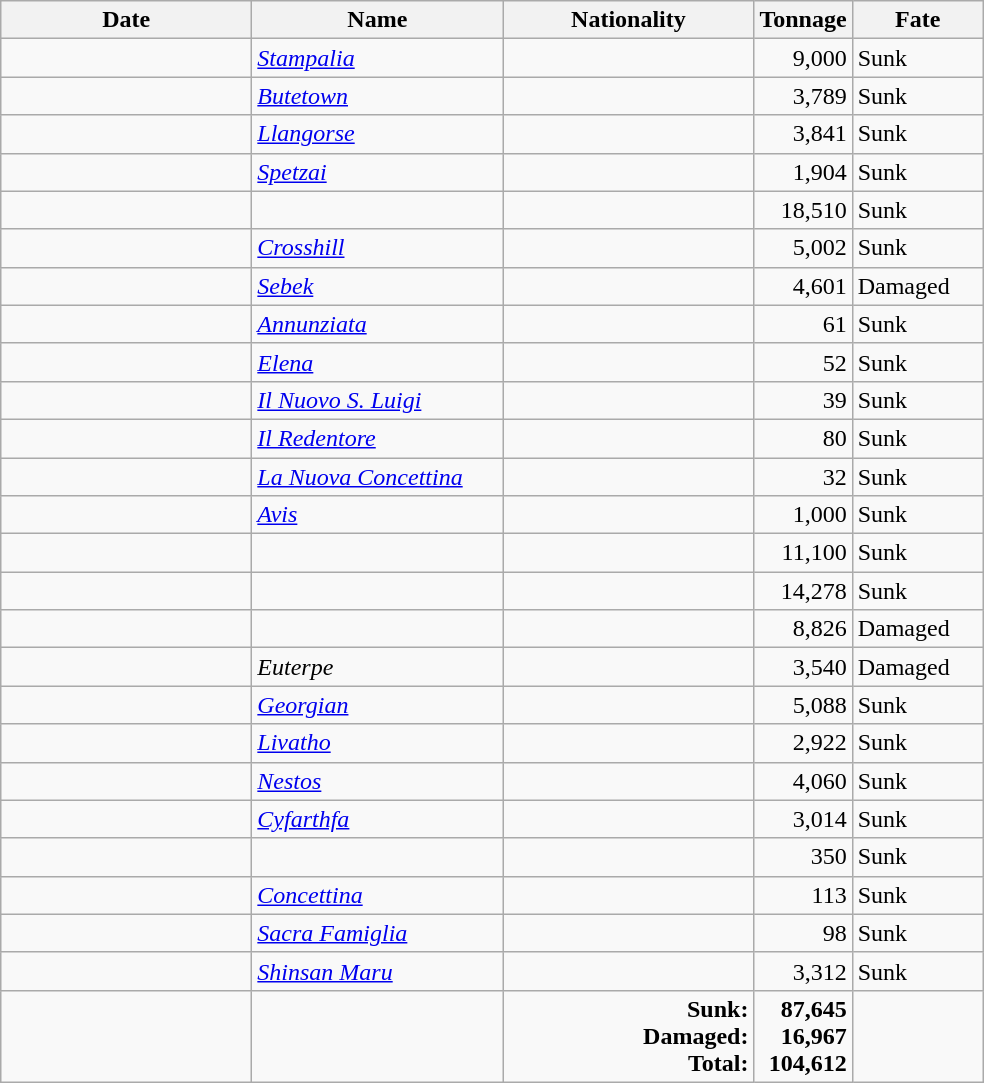<table class="wikitable sortable">
<tr>
<th width="160px">Date</th>
<th width="160px">Name</th>
<th width="160px">Nationality</th>
<th>Tonnage</th>
<th width="80px">Fate</th>
</tr>
<tr>
<td align="right"></td>
<td align="left"><a href='#'><em>Stampalia</em></a></td>
<td align="left"></td>
<td align="right">9,000</td>
<td align="left">Sunk</td>
</tr>
<tr>
<td align="right"></td>
<td align="left"><a href='#'><em>Butetown</em></a></td>
<td align="left"></td>
<td align="right">3,789</td>
<td align="left">Sunk</td>
</tr>
<tr>
<td align="right"></td>
<td align="left"><a href='#'><em>Llangorse</em></a></td>
<td align="left"></td>
<td align="right">3,841</td>
<td align="left">Sunk</td>
</tr>
<tr>
<td align="right"></td>
<td align="left"><a href='#'><em>Spetzai</em></a></td>
<td align="left"></td>
<td align="right">1,904</td>
<td align="left">Sunk</td>
</tr>
<tr>
<td align="right"></td>
<td align="left"></td>
<td align="left"></td>
<td align="right">18,510</td>
<td align="left">Sunk</td>
</tr>
<tr>
<td align="right"></td>
<td align="left"><a href='#'><em>Crosshill</em></a></td>
<td align="left"></td>
<td align="right">5,002</td>
<td align="left">Sunk</td>
</tr>
<tr>
<td align="right"></td>
<td align="left"><a href='#'><em>Sebek</em></a></td>
<td align="left"></td>
<td align="right">4,601</td>
<td align="left">Damaged</td>
</tr>
<tr>
<td align="right"></td>
<td align="left"><a href='#'><em>Annunziata</em></a></td>
<td align="left"></td>
<td align="right">61</td>
<td align="left">Sunk</td>
</tr>
<tr>
<td align="right"></td>
<td align="left"><a href='#'><em>Elena</em></a></td>
<td align="left"></td>
<td align="right">52</td>
<td align="left">Sunk</td>
</tr>
<tr>
<td align="right"></td>
<td align="left"><a href='#'><em>Il Nuovo S. Luigi</em></a></td>
<td align="left"></td>
<td align="right">39</td>
<td align="left">Sunk</td>
</tr>
<tr>
<td align="right"></td>
<td align="left"><a href='#'><em>Il Redentore</em></a></td>
<td align="left"></td>
<td align="right">80</td>
<td align="left">Sunk</td>
</tr>
<tr>
<td align="right"></td>
<td align="left"><a href='#'><em>La Nuova Concettina</em></a></td>
<td align="left"></td>
<td align="right">32</td>
<td align="left">Sunk</td>
</tr>
<tr>
<td align="right"></td>
<td align="left"><a href='#'><em>Avis</em></a></td>
<td align="left"></td>
<td align="right">1,000</td>
<td align="left">Sunk</td>
</tr>
<tr>
<td align="right"></td>
<td align="left"></td>
<td align="left"></td>
<td align="right">11,100</td>
<td align="left">Sunk</td>
</tr>
<tr>
<td align="right"></td>
<td align="left"></td>
<td align="left"></td>
<td align="right">14,278</td>
<td align="left">Sunk</td>
</tr>
<tr>
<td align="right"></td>
<td align="left"></td>
<td align="left"></td>
<td align="right">8,826</td>
<td align="left">Damaged</td>
</tr>
<tr>
<td align="right"></td>
<td align="left"><em>Euterpe</em></td>
<td align="left"></td>
<td align="right">3,540</td>
<td align="left">Damaged</td>
</tr>
<tr>
<td align="right"></td>
<td align="left"><a href='#'><em>Georgian</em></a></td>
<td align="left"></td>
<td align="right">5,088</td>
<td align="left">Sunk</td>
</tr>
<tr>
<td align="right"></td>
<td align="left"><a href='#'><em>Livatho</em></a></td>
<td align="left"></td>
<td align="right">2,922</td>
<td align="left">Sunk</td>
</tr>
<tr>
<td align="right"></td>
<td align="left"><a href='#'><em>Nestos</em></a></td>
<td align="left"></td>
<td align="right">4,060</td>
<td align="left">Sunk</td>
</tr>
<tr>
<td align="right"></td>
<td align="left"><a href='#'><em>Cyfarthfa</em></a></td>
<td align="left"></td>
<td align="right">3,014</td>
<td align="left">Sunk</td>
</tr>
<tr>
<td align="right"></td>
<td align="left"></td>
<td align="left"></td>
<td align="right">350</td>
<td align="left">Sunk</td>
</tr>
<tr>
<td align="right"></td>
<td align="left"><a href='#'><em>Concettina</em></a></td>
<td align="left"></td>
<td align="right">113</td>
<td align="left">Sunk</td>
</tr>
<tr>
<td align="right"></td>
<td align="left"><a href='#'><em>Sacra Famiglia</em></a></td>
<td align="left"></td>
<td align="right">98</td>
<td align="left">Sunk</td>
</tr>
<tr>
<td align="right"></td>
<td align="left"><a href='#'><em>Shinsan Maru</em></a></td>
<td align="left"></td>
<td align="right">3,312</td>
<td align="left">Sunk</td>
</tr>
<tr>
<td></td>
<td></td>
<td align="right"><strong>Sunk:<br>Damaged:<br>Total:</strong></td>
<td align="right"><strong>87,645<br>16,967<br>104,612</strong></td>
<td></td>
</tr>
</table>
